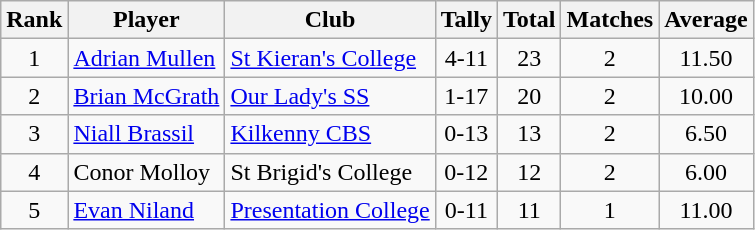<table class="wikitable">
<tr>
<th>Rank</th>
<th>Player</th>
<th>Club</th>
<th>Tally</th>
<th>Total</th>
<th>Matches</th>
<th>Average</th>
</tr>
<tr>
<td rowspan="1" style="text-align:center;">1</td>
<td><a href='#'>Adrian Mullen</a></td>
<td><a href='#'>St Kieran's College</a></td>
<td align=center>4-11</td>
<td align=center>23</td>
<td align=center>2</td>
<td align=center>11.50</td>
</tr>
<tr>
<td rowspan="1" style="text-align:center;">2</td>
<td><a href='#'>Brian McGrath</a></td>
<td><a href='#'>Our Lady's SS</a></td>
<td align=center>1-17</td>
<td align=center>20</td>
<td align=center>2</td>
<td align=center>10.00</td>
</tr>
<tr>
<td rowspan="1" style="text-align:center;">3</td>
<td><a href='#'>Niall Brassil</a></td>
<td><a href='#'>Kilkenny CBS</a></td>
<td align=center>0-13</td>
<td align=center>13</td>
<td align=center>2</td>
<td align=center>6.50</td>
</tr>
<tr>
<td rowspan="1" style="text-align:center;">4</td>
<td>Conor Molloy</td>
<td>St Brigid's College</td>
<td align=center>0-12</td>
<td align=center>12</td>
<td align=center>2</td>
<td align=center>6.00</td>
</tr>
<tr>
<td rowspan="1" style="text-align:center;">5</td>
<td><a href='#'>Evan Niland</a></td>
<td><a href='#'>Presentation College</a></td>
<td align=center>0-11</td>
<td align=center>11</td>
<td align=center>1</td>
<td align=center>11.00</td>
</tr>
</table>
